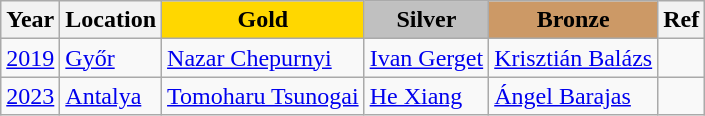<table class="wikitable">
<tr>
<th>Year</th>
<th>Location</th>
<th style="background-color:gold;">Gold</th>
<th style="background-color:silver;">Silver</th>
<th style="background-color:#cc9966;">Bronze</th>
<th>Ref</th>
</tr>
<tr>
<td><a href='#'>2019</a></td>
<td> <a href='#'>Győr</a></td>
<td> <a href='#'>Nazar Chepurnyi</a></td>
<td> <a href='#'>Ivan Gerget</a></td>
<td> <a href='#'>Krisztián Balázs</a></td>
<td></td>
</tr>
<tr>
<td><a href='#'>2023</a></td>
<td> <a href='#'>Antalya</a></td>
<td> <a href='#'>Tomoharu Tsunogai</a></td>
<td> <a href='#'>He Xiang</a></td>
<td> <a href='#'>Ángel Barajas</a></td>
<td></td>
</tr>
</table>
